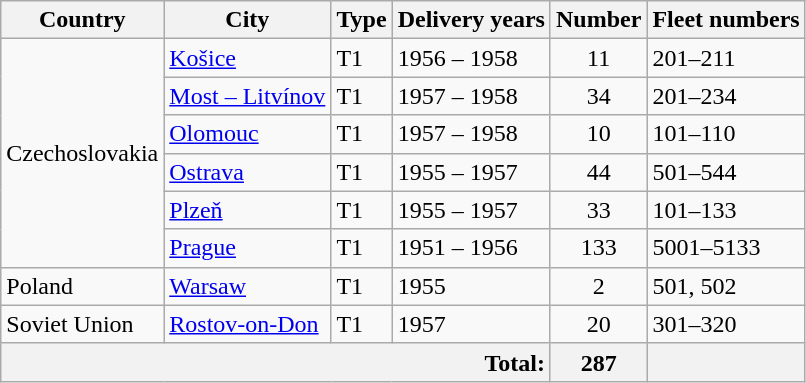<table class="wikitable">
<tr>
<th>Country</th>
<th>City</th>
<th>Type</th>
<th>Delivery years</th>
<th>Number</th>
<th>Fleet numbers</th>
</tr>
<tr>
<td rowspan="6">Czechoslovakia</td>
<td><a href='#'>Košice</a></td>
<td>T1</td>
<td>1956 – 1958</td>
<td align=center>11</td>
<td>201–211</td>
</tr>
<tr>
<td><a href='#'>Most – Litvínov</a></td>
<td>T1</td>
<td>1957 – 1958</td>
<td align=center>34</td>
<td>201–234</td>
</tr>
<tr>
<td><a href='#'>Olomouc</a></td>
<td>T1</td>
<td>1957 – 1958</td>
<td align=center>10</td>
<td>101–110</td>
</tr>
<tr>
<td><a href='#'>Ostrava</a></td>
<td>T1</td>
<td>1955 – 1957</td>
<td align=center>44</td>
<td>501–544</td>
</tr>
<tr>
<td><a href='#'>Plzeň</a></td>
<td>T1</td>
<td>1955 – 1957</td>
<td align=center>33</td>
<td>101–133</td>
</tr>
<tr>
<td><a href='#'>Prague</a></td>
<td>T1</td>
<td>1951 – 1956</td>
<td align=center>133</td>
<td>5001–5133</td>
</tr>
<tr>
<td>Poland</td>
<td><a href='#'>Warsaw</a></td>
<td>T1</td>
<td>1955</td>
<td align=center>2</td>
<td>501, 502</td>
</tr>
<tr>
<td>Soviet Union</td>
<td><a href='#'>Rostov-on-Don</a></td>
<td>T1</td>
<td>1957</td>
<td align=center>20</td>
<td>301–320</td>
</tr>
<tr>
<th colspan=4 style="text-align:right">Total:</th>
<th>287</th>
<th></th>
</tr>
</table>
